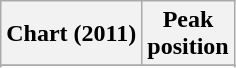<table class="wikitable sortable plainrowheaders" style="text-align:center;">
<tr>
<th scope="col">Chart (2011)</th>
<th scope="col">Peak<br>position</th>
</tr>
<tr>
</tr>
<tr>
</tr>
</table>
